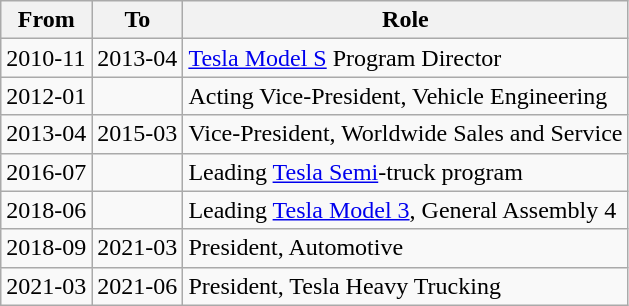<table class="wikitable sortable">
<tr>
<th>From</th>
<th>To</th>
<th>Role</th>
</tr>
<tr>
<td>2010-11</td>
<td>2013-04</td>
<td><a href='#'>Tesla Model S</a> Program Director</td>
</tr>
<tr>
<td>2012-01</td>
<td></td>
<td>Acting Vice-President, Vehicle Engineering</td>
</tr>
<tr>
<td>2013-04</td>
<td>2015-03</td>
<td>Vice-President, Worldwide Sales and Service</td>
</tr>
<tr>
<td>2016-07</td>
<td></td>
<td>Leading <a href='#'>Tesla Semi</a>-truck program</td>
</tr>
<tr>
<td>2018-06</td>
<td></td>
<td>Leading <a href='#'>Tesla Model 3</a>, General Assembly 4</td>
</tr>
<tr>
<td>2018-09</td>
<td>2021-03</td>
<td>President, Automotive</td>
</tr>
<tr>
<td>2021-03</td>
<td>2021-06</td>
<td>President, Tesla Heavy Trucking</td>
</tr>
</table>
